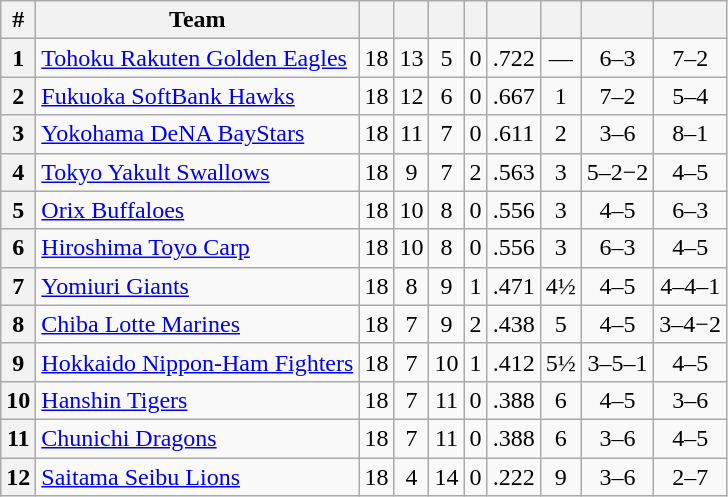<table class="wikitable plainrowheaders" style="text-align:center;">
<tr>
<th scope="col">#</th>
<th scope="col">Team</th>
<th scope="col"></th>
<th scope="col"></th>
<th scope="col"></th>
<th scope="col"><a href='#'></a></th>
<th scope="col"><a href='#'></a></th>
<th scope="col"></th>
<th scope="col"></th>
<th scope="col"></th>
</tr>
<tr>
<th>1</th>
<td style="text-align:left;"><a href='#'>Tohoku Rakuten Golden Eagles</a></td>
<td>18</td>
<td>13</td>
<td>5</td>
<td>0</td>
<td>.722</td>
<td>—</td>
<td>6–3</td>
<td>7–2</td>
</tr>
<tr>
<th>2</th>
<td style="text-align:left;"><a href='#'>Fukuoka SoftBank Hawks</a></td>
<td>18</td>
<td>12</td>
<td>6</td>
<td>0</td>
<td>.667</td>
<td>1</td>
<td>7–2</td>
<td>5–4</td>
</tr>
<tr>
<th>3</th>
<td style="text-align:left;"><a href='#'>Yokohama DeNA BayStars</a></td>
<td>18</td>
<td>11</td>
<td>7</td>
<td>0</td>
<td>.611</td>
<td>2</td>
<td>3–6</td>
<td>8–1</td>
</tr>
<tr>
<th>4</th>
<td style="text-align:left;"><a href='#'>Tokyo Yakult Swallows</a></td>
<td>18</td>
<td>9</td>
<td>7</td>
<td>2</td>
<td>.563</td>
<td>3</td>
<td>5–2−2</td>
<td>4–5</td>
</tr>
<tr>
<th>5</th>
<td style="text-align:left;"><a href='#'>Orix Buffaloes</a></td>
<td>18</td>
<td>10</td>
<td>8</td>
<td>0</td>
<td>.556</td>
<td>3</td>
<td>4–5</td>
<td>6–3</td>
</tr>
<tr>
<th>6</th>
<td style="text-align:left;"><a href='#'>Hiroshima Toyo Carp</a></td>
<td>18</td>
<td>10</td>
<td>8</td>
<td>0</td>
<td>.556</td>
<td>3</td>
<td>6–3</td>
<td>4–5</td>
</tr>
<tr>
<th>7</th>
<td style="text-align:left;"><a href='#'>Yomiuri Giants</a></td>
<td>18</td>
<td>8</td>
<td>9</td>
<td>1</td>
<td>.471</td>
<td>4½</td>
<td>4–5</td>
<td>4–4–1</td>
</tr>
<tr>
<th>8</th>
<td style="text-align:left;"><a href='#'>Chiba Lotte Marines</a></td>
<td>18</td>
<td>7</td>
<td>9</td>
<td>2</td>
<td>.438</td>
<td>5</td>
<td>4–5</td>
<td>3–4−2</td>
</tr>
<tr>
<th>9</th>
<td style="text-align:left;"><a href='#'>Hokkaido Nippon-Ham Fighters</a></td>
<td>18</td>
<td>7</td>
<td>10</td>
<td>1</td>
<td>.412</td>
<td>5½</td>
<td>3–5–1</td>
<td>4–5</td>
</tr>
<tr>
<th>10</th>
<td style="text-align:left;"><a href='#'>Hanshin Tigers</a></td>
<td>18</td>
<td>7</td>
<td>11</td>
<td>0</td>
<td>.388</td>
<td>6</td>
<td>4–5</td>
<td>3–6</td>
</tr>
<tr>
<th>11</th>
<td style="text-align:left;"><a href='#'>Chunichi Dragons</a></td>
<td>18</td>
<td>7</td>
<td>11</td>
<td>0</td>
<td>.388</td>
<td>6</td>
<td>3–6</td>
<td>4–5</td>
</tr>
<tr>
<th>12</th>
<td style="text-align:left;"><a href='#'>Saitama Seibu Lions</a></td>
<td>18</td>
<td>4</td>
<td>14</td>
<td>0</td>
<td>.222</td>
<td>9</td>
<td>3–6</td>
<td>2–7</td>
</tr>
</table>
